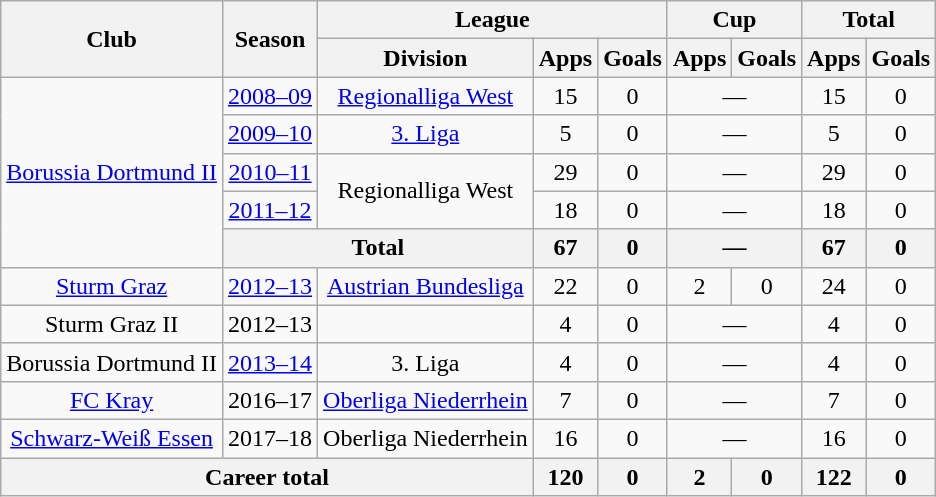<table class="wikitable" style="text-align:center">
<tr>
<th rowspan="2">Club</th>
<th rowspan="2">Season</th>
<th colspan="3">League</th>
<th colspan="2">Cup</th>
<th colspan="2">Total</th>
</tr>
<tr>
<th>Division</th>
<th>Apps</th>
<th>Goals</th>
<th>Apps</th>
<th>Goals</th>
<th>Apps</th>
<th>Goals</th>
</tr>
<tr>
<td rowspan="5"><a href='#'>Borussia Dortmund II</a></td>
<td><a href='#'>2008–09</a></td>
<td><a href='#'>Regionalliga West</a></td>
<td>15</td>
<td>0</td>
<td colspan="2">—</td>
<td>15</td>
<td>0</td>
</tr>
<tr>
<td><a href='#'>2009–10</a></td>
<td><a href='#'>3. Liga</a></td>
<td>5</td>
<td>0</td>
<td colspan="2">—</td>
<td>5</td>
<td>0</td>
</tr>
<tr>
<td><a href='#'>2010–11</a></td>
<td rowspan="2">Regionalliga West</td>
<td>29</td>
<td>0</td>
<td colspan="2">—</td>
<td>29</td>
<td>0</td>
</tr>
<tr>
<td><a href='#'>2011–12</a></td>
<td>18</td>
<td>0</td>
<td colspan="2">—</td>
<td>18</td>
<td>0</td>
</tr>
<tr>
<th colspan="2">Total</th>
<th>67</th>
<th>0</th>
<th colspan="2">—</th>
<th>67</th>
<th>0</th>
</tr>
<tr>
<td><a href='#'>Sturm Graz</a></td>
<td><a href='#'>2012–13</a></td>
<td><a href='#'>Austrian Bundesliga</a></td>
<td>22</td>
<td>0</td>
<td>2</td>
<td>0</td>
<td>24</td>
<td>0</td>
</tr>
<tr>
<td>Sturm Graz II</td>
<td>2012–13</td>
<td></td>
<td>4</td>
<td>0</td>
<td colspan="2">—</td>
<td>4</td>
<td>0</td>
</tr>
<tr>
<td>Borussia Dortmund II</td>
<td><a href='#'>2013–14</a></td>
<td>3. Liga</td>
<td>4</td>
<td>0</td>
<td colspan="2">—</td>
<td>4</td>
<td>0</td>
</tr>
<tr>
<td><a href='#'>FC Kray</a></td>
<td>2016–17</td>
<td><a href='#'>Oberliga Niederrhein</a></td>
<td>7</td>
<td>0</td>
<td colspan="2">—</td>
<td>7</td>
<td>0</td>
</tr>
<tr>
<td><a href='#'>Schwarz-Weiß Essen</a></td>
<td>2017–18</td>
<td>Oberliga Niederrhein</td>
<td>16</td>
<td>0</td>
<td colspan="2">—</td>
<td>16</td>
<td>0</td>
</tr>
<tr>
<th colspan="3">Career total</th>
<th>120</th>
<th>0</th>
<th>2</th>
<th>0</th>
<th>122</th>
<th>0</th>
</tr>
</table>
